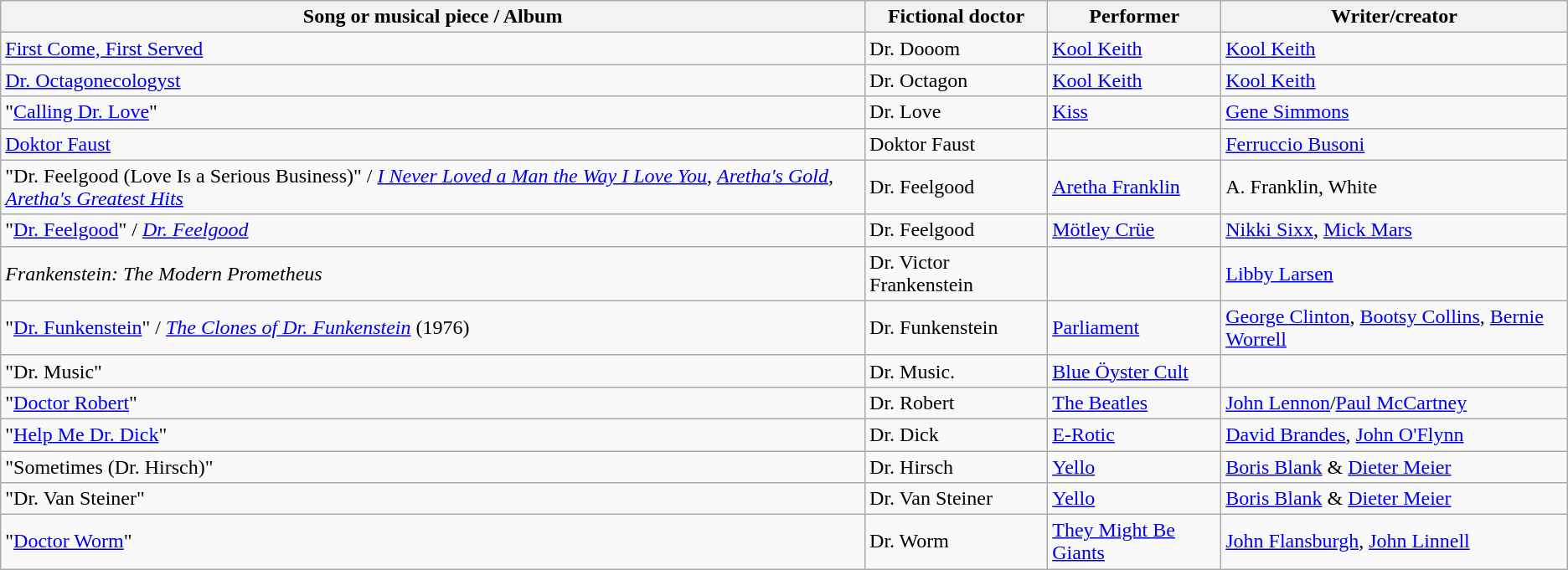<table class="wikitable">
<tr>
<th>Song or musical piece / Album</th>
<th>Fictional doctor</th>
<th>Performer</th>
<th>Writer/creator</th>
</tr>
<tr>
<td><a href='#'>First Come, First Served</a></td>
<td>Dr. Dooom</td>
<td><a href='#'>Kool Keith</a></td>
<td><a href='#'>Kool Keith</a></td>
</tr>
<tr>
<td><a href='#'>Dr. Octagonecologyst</a></td>
<td>Dr. Octagon</td>
<td><a href='#'>Kool Keith</a></td>
<td><a href='#'>Kool Keith</a></td>
</tr>
<tr>
<td>"<a href='#'>Calling Dr. Love</a>"</td>
<td>Dr. Love</td>
<td><a href='#'>Kiss</a></td>
<td><a href='#'>Gene Simmons</a></td>
</tr>
<tr>
<td><a href='#'>Doktor Faust</a></td>
<td>Doktor Faust</td>
<td></td>
<td><a href='#'>Ferruccio Busoni</a></td>
</tr>
<tr>
<td>"Dr. Feelgood (Love Is a Serious Business)" / <em><a href='#'>I Never Loved a Man the Way I Love You</a></em>, <em><a href='#'>Aretha's Gold</a></em>, <em><a href='#'>Aretha's Greatest Hits</a></em></td>
<td>Dr. Feelgood</td>
<td><a href='#'>Aretha Franklin</a></td>
<td>A. Franklin, White</td>
</tr>
<tr>
<td>"<a href='#'>Dr. Feelgood</a>" / <em><a href='#'>Dr. Feelgood</a></em></td>
<td>Dr. Feelgood</td>
<td><a href='#'>Mötley Crüe</a></td>
<td><a href='#'>Nikki Sixx</a>, <a href='#'>Mick Mars</a></td>
</tr>
<tr>
<td><em>Frankenstein: The Modern Prometheus </em></td>
<td>Dr. Victor Frankenstein</td>
<td></td>
<td><a href='#'>Libby Larsen</a></td>
</tr>
<tr>
<td>"<a href='#'>Dr. Funkenstein</a>" / <em><a href='#'>The Clones of Dr. Funkenstein</a></em> (1976)</td>
<td>Dr. Funkenstein</td>
<td><a href='#'>Parliament</a></td>
<td><a href='#'>George Clinton</a>, <a href='#'>Bootsy Collins</a>, <a href='#'>Bernie Worrell</a></td>
</tr>
<tr>
<td>"Dr. Music"</td>
<td>Dr. Music.</td>
<td><a href='#'>Blue Öyster Cult</a></td>
</tr>
<tr>
<td>"<a href='#'>Doctor Robert</a>"</td>
<td>Dr. Robert</td>
<td><a href='#'>The Beatles</a></td>
<td><a href='#'>John Lennon</a>/<a href='#'>Paul McCartney</a></td>
</tr>
<tr>
<td>"<a href='#'>Help Me Dr. Dick</a>"</td>
<td>Dr. Dick</td>
<td><a href='#'>E-Rotic</a></td>
<td><a href='#'>David Brandes</a>, <a href='#'>John O'Flynn</a></td>
</tr>
<tr>
<td>"Sometimes (Dr. Hirsch)"</td>
<td>Dr. Hirsch</td>
<td><a href='#'>Yello</a></td>
<td><a href='#'>Boris Blank</a> & <a href='#'>Dieter Meier</a></td>
</tr>
<tr>
<td>"Dr. Van Steiner"</td>
<td>Dr. Van Steiner</td>
<td><a href='#'>Yello</a></td>
<td><a href='#'>Boris Blank</a> & <a href='#'>Dieter Meier</a></td>
</tr>
<tr>
<td>"<a href='#'>Doctor Worm</a>"</td>
<td>Dr. Worm</td>
<td><a href='#'>They Might Be Giants</a></td>
<td><a href='#'>John Flansburgh</a>, <a href='#'>John Linnell</a></td>
</tr>
</table>
